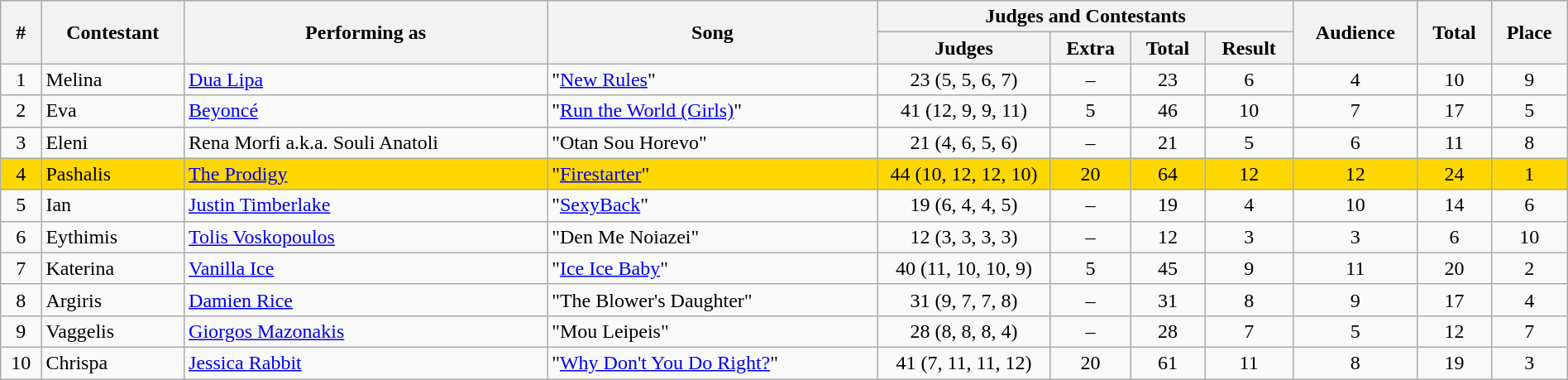<table class="sortable wikitable" style="text-align:center;" width="100%">
<tr>
<th rowspan="2">#</th>
<th rowspan="2">Contestant</th>
<th rowspan="2">Performing as</th>
<th rowspan="2">Song</th>
<th colspan="4">Judges and Contestants</th>
<th rowspan="2">Audience</th>
<th rowspan="2">Total</th>
<th rowspan="2">Place</th>
</tr>
<tr>
<th width="11%">Judges</th>
<th>Extra</th>
<th>Total</th>
<th>Result</th>
</tr>
<tr>
<td>1</td>
<td align="left">Melina</td>
<td align="left"><a href='#'>Dua Lipa</a></td>
<td align="left">"<a href='#'>New Rules</a>"</td>
<td>23 (5, 5, 6, 7)</td>
<td>–</td>
<td>23</td>
<td>6</td>
<td>4</td>
<td>10</td>
<td>9</td>
</tr>
<tr>
<td>2</td>
<td align="left">Eva</td>
<td align="left"><a href='#'>Beyoncé</a></td>
<td align="left">"<a href='#'>Run the World (Girls)</a>"</td>
<td>41 (12, 9, 9, 11)</td>
<td>5</td>
<td>46</td>
<td>10</td>
<td>7</td>
<td>17</td>
<td>5</td>
</tr>
<tr>
<td>3</td>
<td align="left">Eleni</td>
<td align="left">Rena Morfi a.k.a. Souli Anatoli</td>
<td align="left">"Otan Sou Horevo"</td>
<td>21 (4, 6, 5, 6)</td>
<td>–</td>
<td>21</td>
<td>5</td>
<td>6</td>
<td>11</td>
<td>8</td>
</tr>
<tr bgcolor="gold">
<td>4</td>
<td align="left">Pashalis</td>
<td align="left"><a href='#'>The Prodigy</a></td>
<td align="left">"<a href='#'>Firestarter</a>"</td>
<td>44 (10, 12, 12, 10)</td>
<td>20</td>
<td>64</td>
<td>12</td>
<td>12</td>
<td>24</td>
<td>1</td>
</tr>
<tr>
<td>5</td>
<td align="left">Ian</td>
<td align="left"><a href='#'>Justin Timberlake</a></td>
<td align="left">"<a href='#'>SexyBack</a>"</td>
<td>19 (6, 4, 4, 5)</td>
<td>–</td>
<td>19</td>
<td>4</td>
<td>10</td>
<td>14</td>
<td>6</td>
</tr>
<tr>
<td>6</td>
<td align="left">Eythimis</td>
<td align="left"><a href='#'>Tolis Voskopoulos</a></td>
<td align="left">"Den Me Noiazei"</td>
<td>12 (3, 3, 3, 3)</td>
<td>–</td>
<td>12</td>
<td>3</td>
<td>3</td>
<td>6</td>
<td>10</td>
</tr>
<tr>
<td>7</td>
<td align="left">Katerina</td>
<td align="left"><a href='#'>Vanilla Ice</a></td>
<td align="left">"<a href='#'>Ice Ice Baby</a>"</td>
<td>40 (11, 10, 10, 9)</td>
<td>5</td>
<td>45</td>
<td>9</td>
<td>11</td>
<td>20</td>
<td>2</td>
</tr>
<tr>
<td>8</td>
<td align="left">Argiris</td>
<td align="left"><a href='#'>Damien Rice</a></td>
<td align="left">"The Blower's Daughter"</td>
<td>31 (9, 7, 7, 8)</td>
<td>–</td>
<td>31</td>
<td>8</td>
<td>9</td>
<td>17</td>
<td>4</td>
</tr>
<tr>
<td>9</td>
<td align="left">Vaggelis</td>
<td align="left"><a href='#'>Giorgos Mazonakis</a></td>
<td align="left">"Mou Leipeis"</td>
<td>28 (8, 8, 8, 4)</td>
<td>–</td>
<td>28</td>
<td>7</td>
<td>5</td>
<td>12</td>
<td>7</td>
</tr>
<tr>
<td>10</td>
<td align="left">Chrispa</td>
<td align="left"><a href='#'>Jessica Rabbit</a></td>
<td align="left">"<a href='#'>Why Don't You Do Right?</a>"</td>
<td>41 (7, 11, 11, 12)</td>
<td>20</td>
<td>61</td>
<td>11</td>
<td>8</td>
<td>19</td>
<td>3</td>
</tr>
</table>
